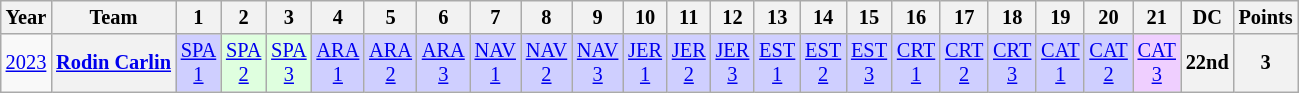<table class="wikitable" style="text-align:center; font-size:85%">
<tr>
<th>Year</th>
<th>Team</th>
<th>1</th>
<th>2</th>
<th>3</th>
<th>4</th>
<th>5</th>
<th>6</th>
<th>7</th>
<th>8</th>
<th>9</th>
<th>10</th>
<th>11</th>
<th>12</th>
<th>13</th>
<th>14</th>
<th>15</th>
<th>16</th>
<th>17</th>
<th>18</th>
<th>19</th>
<th>20</th>
<th>21</th>
<th>DC</th>
<th>Points</th>
</tr>
<tr>
<td><a href='#'>2023</a></td>
<th nowrap><a href='#'>Rodin Carlin</a></th>
<td style="background:#CFCFFF;"><a href='#'>SPA<br>1</a><br></td>
<td style="background:#DFFFDF;"><a href='#'>SPA<br>2</a><br></td>
<td style="background:#DFFFDF;"><a href='#'>SPA<br>3</a><br></td>
<td style="background:#CFCFFF;"><a href='#'>ARA<br>1</a><br></td>
<td style="background:#CFCFFF;"><a href='#'>ARA<br>2</a><br></td>
<td style="background:#CFCFFF;"><a href='#'>ARA<br>3</a><br></td>
<td style="background:#CFCFFF;"><a href='#'>NAV<br>1</a><br></td>
<td style="background:#CFCFFF;"><a href='#'>NAV<br>2</a><br></td>
<td style="background:#CFCFFF;"><a href='#'>NAV<br>3</a><br></td>
<td style="background:#CFCFFF;"><a href='#'>JER<br>1</a><br></td>
<td style="background:#CFCFFF;"><a href='#'>JER<br>2</a><br></td>
<td style="background:#CFCFFF;"><a href='#'>JER<br>3</a><br></td>
<td style="background:#CFCFFF;"><a href='#'>EST<br>1</a><br></td>
<td style="background:#CFCFFF;"><a href='#'>EST<br>2</a><br></td>
<td style="background:#CFCFFF;"><a href='#'>EST<br>3</a><br></td>
<td style="background:#CFCFFF;"><a href='#'>CRT<br>1</a><br></td>
<td style="background:#CFCFFF;"><a href='#'>CRT<br>2</a><br></td>
<td style="background:#CFCFFF;"><a href='#'>CRT<br>3</a><br></td>
<td style="background:#CFCFFF;"><a href='#'>CAT<br>1</a><br></td>
<td style="background:#CFCFFF;"><a href='#'>CAT<br>2</a><br></td>
<td style="background:#EFCFFF;"><a href='#'>CAT<br>3</a><br></td>
<th>22nd</th>
<th>3</th>
</tr>
</table>
